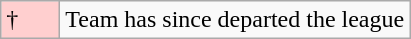<table class="wikitable">
<tr>
<td style="background:#FFCFCF; width:2em">†</td>
<td>Team has since departed the league</td>
</tr>
</table>
